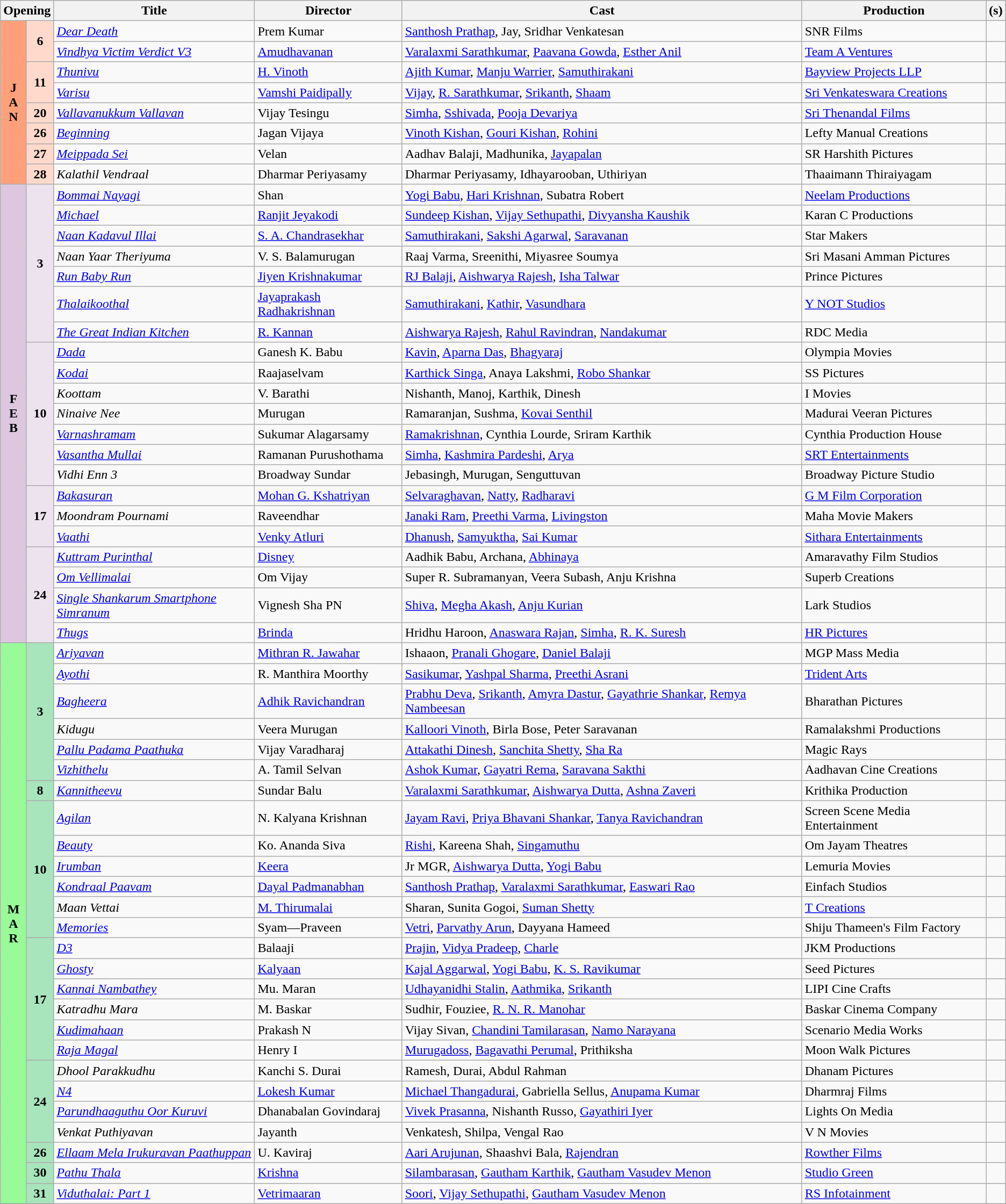<table class="wikitable sortable">
<tr>
<th colspan="2">Opening</th>
<th style="width:20%;">Title</th>
<th>Director</th>
<th>Cast</th>
<th>Production</th>
<th class="unsortable">(s)</th>
</tr>
<tr>
<td rowspan="8" style="text-align:center;background:#ffa07a;textcolor:#000;"><strong>J<br>A<br>N</strong></td>
<td rowspan="2" style="text-align:center;background:#ffdacc;"><strong>6</strong></td>
<td><em><a href='#'>Dear Death</a></em></td>
<td>Prem Kumar</td>
<td><a href='#'>Santhosh Prathap</a>, Jay, Sridhar Venkatesan</td>
<td>SNR Films</td>
<td style="text-align:center;"></td>
</tr>
<tr>
<td><em><a href='#'>Vindhya Victim Verdict V3</a></em></td>
<td><a href='#'>Amudhavanan</a></td>
<td><a href='#'>Varalaxmi Sarathkumar</a>, <a href='#'>Paavana Gowda</a>, <a href='#'>Esther Anil</a></td>
<td><a href='#'>Team A Ventures</a></td>
<td style="text-align:center;"></td>
</tr>
<tr>
<td rowspan="2" style="text-align:center;background:#ffdacc;"><strong>11</strong></td>
<td><em><a href='#'>Thunivu</a></em></td>
<td><a href='#'>H. Vinoth</a></td>
<td><a href='#'>Ajith Kumar</a>, <a href='#'>Manju Warrier</a>, <a href='#'>Samuthirakani</a></td>
<td><a href='#'>Bayview Projects LLP</a></td>
<td style="text-align:center;"></td>
</tr>
<tr>
<td><em><a href='#'>Varisu</a></em></td>
<td><a href='#'>Vamshi Paidipally</a></td>
<td><a href='#'>Vijay</a>, <a href='#'>R. Sarathkumar</a>, <a href='#'>Srikanth</a>, <a href='#'>Shaam</a></td>
<td><a href='#'>Sri Venkateswara Creations</a></td>
<td style="text-align:center;"></td>
</tr>
<tr>
<td style="text-align:center; background:#ffdacc;"><strong>20</strong></td>
<td><em><a href='#'>Vallavanukkum Vallavan</a></em></td>
<td>Vijay Tesingu</td>
<td><a href='#'>Simha</a>, <a href='#'>Sshivada</a>, <a href='#'>Pooja Devariya</a></td>
<td><a href='#'>Sri Thenandal Films</a></td>
<td style="text-align:center;"></td>
</tr>
<tr>
<td style="text-align:center; background:#ffdacc;"><strong>26</strong></td>
<td><em><a href='#'>Beginning</a></em></td>
<td>Jagan Vijaya</td>
<td><a href='#'>Vinoth Kishan</a>, <a href='#'>Gouri Kishan</a>, <a href='#'>Rohini</a></td>
<td>Lefty Manual Creations</td>
<td style="text-align:center;"></td>
</tr>
<tr>
<td style="text-align:center; background:#ffdacc;"><strong>27</strong></td>
<td><em><a href='#'>Meippada Sei</a></em></td>
<td>Velan</td>
<td>Aadhav Balaji, Madhunika, <a href='#'>Jayapalan</a></td>
<td>SR Harshith Pictures</td>
<td style="text-align:center;"></td>
</tr>
<tr>
<td style="text-align:center; background:#ffdacc;"><strong>28</strong></td>
<td><em>Kalathil Vendraal</em></td>
<td>Dharmar Periyasamy</td>
<td>Dharmar Periyasamy, Idhayarooban, Uthiriyan</td>
<td>Thaaimann Thiraiyagam</td>
<td></td>
</tr>
<tr February!>
<td rowspan="21" style="text-align:center; background:#dcc7df; textcolor:#000;"><strong>F<br>E<br>B</strong></td>
<td rowspan="7" style="text-align:center; background:#ede3ef;"><strong>3</strong></td>
<td><em><a href='#'>Bommai Nayagi</a></em></td>
<td>Shan</td>
<td><a href='#'>Yogi Babu</a>, <a href='#'>Hari Krishnan</a>, Subatra Robert</td>
<td><a href='#'>Neelam Productions</a></td>
<td style="text-align:center;"></td>
</tr>
<tr>
<td><em><a href='#'>Michael</a></em></td>
<td><a href='#'>Ranjit Jeyakodi</a></td>
<td><a href='#'>Sundeep Kishan</a>, <a href='#'>Vijay Sethupathi</a>, <a href='#'>Divyansha Kaushik</a></td>
<td>Karan C Productions</td>
<td style="text-align:center;"></td>
</tr>
<tr>
<td><em><a href='#'>Naan Kadavul Illai</a></em></td>
<td><a href='#'>S. A. Chandrasekhar</a></td>
<td><a href='#'>Samuthirakani</a>, <a href='#'>Sakshi Agarwal</a>, <a href='#'>Saravanan</a></td>
<td>Star Makers</td>
<td style="text-align:center;"></td>
</tr>
<tr>
<td><em>Naan Yaar Theriyuma</em></td>
<td>V. S. Balamurugan</td>
<td>Raaj Varma, Sreenithi, Miyasree Soumya</td>
<td>Sri Masani Amman Pictures</td>
<td></td>
</tr>
<tr>
<td><em><a href='#'>Run Baby Run</a></em></td>
<td><a href='#'>Jiyen Krishnakumar</a></td>
<td><a href='#'>RJ Balaji</a>, <a href='#'>Aishwarya Rajesh</a>, <a href='#'>Isha Talwar</a></td>
<td>Prince Pictures</td>
<td style="text-align:center;"></td>
</tr>
<tr>
<td><em><a href='#'>Thalaikoothal</a></em></td>
<td><a href='#'>Jayaprakash Radhakrishnan</a></td>
<td><a href='#'>Samuthirakani</a>, <a href='#'>Kathir</a>, <a href='#'>Vasundhara</a></td>
<td><a href='#'>Y NOT Studios</a></td>
<td style="text-align:center;"></td>
</tr>
<tr>
<td><em><a href='#'>The Great Indian Kitchen</a></em></td>
<td><a href='#'>R. Kannan</a></td>
<td><a href='#'>Aishwarya Rajesh</a>, <a href='#'>Rahul Ravindran</a>, <a href='#'>Nandakumar</a></td>
<td>RDC Media</td>
<td style="text-align:center;"></td>
</tr>
<tr>
<td rowspan="7" style="text-align:center; background:#ede3ef;"><strong>10</strong></td>
<td><em><a href='#'>Dada</a></em></td>
<td>Ganesh K. Babu</td>
<td><a href='#'>Kavin</a>, <a href='#'>Aparna Das</a>, <a href='#'>Bhagyaraj</a></td>
<td>Olympia Movies</td>
<td style="text-align:center;"></td>
</tr>
<tr>
<td><em><a href='#'>Kodai</a></em></td>
<td>Raajaselvam</td>
<td><a href='#'>Karthick Singa</a>, Anaya Lakshmi, <a href='#'>Robo Shankar</a></td>
<td>SS Pictures</td>
<td style="text-align:center;"></td>
</tr>
<tr>
<td><em>Koottam</em></td>
<td>V. Barathi</td>
<td>Nishanth, Manoj, Karthik, Dinesh</td>
<td>I Movies</td>
<td></td>
</tr>
<tr>
<td><em>Ninaive Nee</em></td>
<td>Murugan</td>
<td>Ramaranjan, Sushma, <a href='#'>Kovai Senthil</a></td>
<td>Madurai Veeran Pictures</td>
<td></td>
</tr>
<tr>
<td><em><a href='#'>Varnashramam</a></em></td>
<td>Sukumar Alagarsamy</td>
<td><a href='#'>Ramakrishnan</a>, Cynthia Lourde, Sriram Karthik</td>
<td>Cynthia Production House</td>
<td style="text-align:center;"></td>
</tr>
<tr>
<td><em><a href='#'>Vasantha Mullai</a></em></td>
<td>Ramanan Purushothama</td>
<td><a href='#'>Simha</a>, <a href='#'>Kashmira Pardeshi</a>, <a href='#'>Arya</a></td>
<td><a href='#'>SRT Entertainments</a></td>
<td style="text-align:center;"></td>
</tr>
<tr>
<td><em>Vidhi Enn 3</em></td>
<td>Broadway Sundar</td>
<td>Jebasingh, Murugan, Senguttuvan</td>
<td>Broadway Picture Studio</td>
<td></td>
</tr>
<tr>
<td rowspan="3" style="text-align:center; background:#ede3ef;"><strong>17</strong></td>
<td><em><a href='#'>Bakasuran</a></em></td>
<td><a href='#'>Mohan G. Kshatriyan</a></td>
<td><a href='#'>Selvaraghavan</a>, <a href='#'>Natty</a>, <a href='#'>Radharavi</a></td>
<td><a href='#'>G M Film Corporation</a></td>
<td style="text-align:center;"></td>
</tr>
<tr>
<td><em>Moondram Pournami</em></td>
<td>Raveendhar</td>
<td><a href='#'>Janaki Ram</a>, <a href='#'>Preethi Varma</a>, <a href='#'>Livingston</a></td>
<td>Maha Movie Makers</td>
<td></td>
</tr>
<tr>
<td><em><a href='#'>Vaathi</a></em></td>
<td><a href='#'>Venky Atluri</a></td>
<td><a href='#'>Dhanush</a>, <a href='#'>Samyuktha</a>, <a href='#'>Sai Kumar</a></td>
<td><a href='#'>Sithara Entertainments</a></td>
<td style="text-align:center;"></td>
</tr>
<tr>
<td rowspan="4" style="text-align:center; background:#ede3ef;"><strong>24</strong></td>
<td><em><a href='#'>Kuttram Purinthal</a></em></td>
<td><a href='#'>Disney</a></td>
<td>Aadhik Babu, Archana, <a href='#'>Abhinaya</a></td>
<td>Amaravathy Film Studios</td>
<td style="text-align:center;"></td>
</tr>
<tr>
<td><em><a href='#'>Om Vellimalai</a></em></td>
<td>Om Vijay</td>
<td>Super R. Subramanyan, Veera Subash, Anju Krishna</td>
<td>Superb Creations</td>
<td style="text-align:center;"></td>
</tr>
<tr>
<td><em><a href='#'>Single Shankarum Smartphone Simranum</a></em></td>
<td>Vignesh Sha PN</td>
<td><a href='#'>Shiva</a>, <a href='#'>Megha Akash</a>, <a href='#'>Anju Kurian</a></td>
<td>Lark Studios</td>
<td style="text-align:center;"></td>
</tr>
<tr>
<td><em><a href='#'>Thugs</a></em></td>
<td><a href='#'>Brinda</a></td>
<td>Hridhu Haroon, <a href='#'>Anaswara Rajan</a>, <a href='#'>Simha</a>, <a href='#'>R. K. Suresh</a></td>
<td><a href='#'>HR Pictures</a></td>
<td style="text-align:center;"></td>
</tr>
<tr March!>
<td rowspan="26" style="text-align:center; background:#98fb98; textcolor:#000;"><strong>M<br>A<br>R</strong></td>
<td rowspan="6" style="text-align:center; background:#a8e4bc;"><strong>3</strong></td>
<td><em><a href='#'>Ariyavan</a></em></td>
<td><a href='#'>Mithran R. Jawahar</a></td>
<td>Ishaaon, <a href='#'>Pranali Ghogare</a>, <a href='#'>Daniel Balaji</a></td>
<td>MGP Mass Media</td>
<td style="text-align:center;"></td>
</tr>
<tr>
<td><em><a href='#'>Ayothi</a></em></td>
<td>R. Manthira Moorthy</td>
<td><a href='#'>Sasikumar</a>, <a href='#'>Yashpal Sharma</a>, <a href='#'>Preethi Asrani</a></td>
<td><a href='#'>Trident Arts</a></td>
<td style="text-align:center;"></td>
</tr>
<tr>
<td><em><a href='#'>Bagheera</a></em></td>
<td><a href='#'>Adhik Ravichandran</a></td>
<td><a href='#'>Prabhu Deva</a>, <a href='#'>Srikanth</a>, <a href='#'>Amyra Dastur</a>, <a href='#'>Gayathrie Shankar</a>, <a href='#'>Remya Nambeesan</a></td>
<td>Bharathan Pictures</td>
<td style="text-align:center;"></td>
</tr>
<tr>
<td><em>Kidugu</em></td>
<td>Veera Murugan</td>
<td><a href='#'>Kalloori Vinoth</a>, Birla Bose, Peter Saravanan</td>
<td>Ramalakshmi Productions</td>
<td></td>
</tr>
<tr>
<td><em><a href='#'>Pallu Padama Paathuka</a></em></td>
<td>Vijay Varadharaj</td>
<td><a href='#'>Attakathi Dinesh</a>, <a href='#'>Sanchita Shetty</a>, <a href='#'>Sha Ra</a></td>
<td>Magic Rays</td>
<td style="text-align:center;"></td>
</tr>
<tr>
<td><em><a href='#'>Vizhithelu</a></em></td>
<td>A. Tamil Selvan</td>
<td><a href='#'>Ashok Kumar</a>, <a href='#'>Gayatri Rema</a>, <a href='#'>Saravana Sakthi</a></td>
<td>Aadhavan Cine Creations</td>
<td style="text-align:center;"></td>
</tr>
<tr>
<td style="text-align:center; background:#a8e4bc;"><strong>8</strong></td>
<td><em><a href='#'>Kannitheevu</a></em></td>
<td>Sundar Balu</td>
<td><a href='#'>Varalaxmi Sarathkumar</a>, <a href='#'>Aishwarya Dutta</a>, <a href='#'>Ashna Zaveri</a></td>
<td>Krithika Production</td>
<td></td>
</tr>
<tr>
<td rowspan="6" style="text-align:center; background:#a8e4bc;"><strong>10</strong></td>
<td><em><a href='#'>Agilan</a></em></td>
<td>N. Kalyana Krishnan</td>
<td><a href='#'>Jayam Ravi</a>, <a href='#'>Priya Bhavani Shankar</a>, <a href='#'>Tanya Ravichandran</a></td>
<td>Screen Scene Media Entertainment</td>
<td style="text-align:center;"></td>
</tr>
<tr>
<td><em><a href='#'>Beauty</a></em></td>
<td>Ko. Ananda Siva</td>
<td><a href='#'>Rishi</a>, Kareena Shah, <a href='#'>Singamuthu</a></td>
<td>Om Jayam Theatres</td>
<td style="text-align:center;"></td>
</tr>
<tr>
<td><em><a href='#'>Irumban</a></em></td>
<td><a href='#'>Keera</a></td>
<td>Jr MGR, <a href='#'>Aishwarya Dutta</a>, <a href='#'>Yogi Babu</a></td>
<td>Lemuria Movies</td>
<td style="text-align:center;"></td>
</tr>
<tr>
<td><em><a href='#'>Kondraal Paavam</a></em></td>
<td><a href='#'>Dayal Padmanabhan</a></td>
<td><a href='#'>Santhosh Prathap</a>, <a href='#'>Varalaxmi Sarathkumar</a>, <a href='#'>Easwari Rao</a></td>
<td>Einfach Studios</td>
<td style="text-align:center;"></td>
</tr>
<tr>
<td><em>Maan Vettai</em></td>
<td><a href='#'>M. Thirumalai</a></td>
<td>Sharan, Sunita Gogoi, <a href='#'>Suman Shetty</a></td>
<td><a href='#'>T Creations</a></td>
<td></td>
</tr>
<tr>
<td><em><a href='#'>Memories</a></em></td>
<td>Syam—Praveen</td>
<td><a href='#'>Vetri</a>, <a href='#'>Parvathy Arun</a>, Dayyana Hameed</td>
<td>Shiju Thameen's Film Factory</td>
<td style="text-align:center;"></td>
</tr>
<tr>
<td rowspan="6" style="text-align:center; background:#a8e4bc;"><strong>17</strong></td>
<td><em><a href='#'>D3</a></em></td>
<td>Balaaji</td>
<td><a href='#'>Prajin</a>, <a href='#'>Vidya Pradeep</a>, <a href='#'>Charle</a></td>
<td>JKM Productions</td>
<td style="text-align:center;"></td>
</tr>
<tr>
<td><em><a href='#'>Ghosty</a></em></td>
<td><a href='#'>Kalyaan</a></td>
<td><a href='#'>Kajal Aggarwal</a>, <a href='#'>Yogi Babu</a>, <a href='#'>K. S. Ravikumar</a></td>
<td>Seed Pictures</td>
<td style="text-align:center;"></td>
</tr>
<tr>
<td><em><a href='#'>Kannai Nambathey</a></em></td>
<td>Mu. Maran</td>
<td><a href='#'>Udhayanidhi Stalin</a>, <a href='#'>Aathmika</a>, <a href='#'>Srikanth</a></td>
<td>LIPI Cine Crafts</td>
<td style="text-align:center;"></td>
</tr>
<tr>
<td><em>Katradhu Mara</em></td>
<td>M. Baskar</td>
<td>Sudhir, Fouziee, <a href='#'>R. N. R. Manohar</a></td>
<td>Baskar Cinema Company</td>
<td></td>
</tr>
<tr>
<td><em><a href='#'>Kudimahaan</a></em></td>
<td>Prakash N</td>
<td>Vijay Sivan, <a href='#'>Chandini Tamilarasan</a>, <a href='#'>Namo Narayana</a></td>
<td>Scenario Media Works</td>
<td style="text-align:center;"></td>
</tr>
<tr>
<td><em><a href='#'>Raja Magal</a></em></td>
<td>Henry I</td>
<td><a href='#'>Murugadoss</a>, <a href='#'>Bagavathi Perumal</a>, Prithiksha</td>
<td>Moon Walk Pictures</td>
<td style="text-align:center;"></td>
</tr>
<tr>
<td rowspan="4" style="text-align:center; background:#a8e4bc;"><strong>24</strong></td>
<td><em>Dhool Parakkudhu</em></td>
<td>Kanchi S. Durai</td>
<td>Ramesh, Durai, Abdul Rahman</td>
<td>Dhanam Pictures</td>
<td></td>
</tr>
<tr>
<td><em><a href='#'>N4</a></em></td>
<td><a href='#'>Lokesh Kumar</a></td>
<td><a href='#'>Michael Thangadurai</a>, Gabriella Sellus, <a href='#'>Anupama Kumar</a></td>
<td>Dharmraj Films</td>
<td style="text-align:center;"></td>
</tr>
<tr>
<td><em><a href='#'>Parundhaaguthu Oor Kuruvi</a></em></td>
<td>Dhanabalan Govindaraj</td>
<td><a href='#'>Vivek Prasanna</a>, Nishanth Russo, <a href='#'>Gayathiri Iyer</a></td>
<td>Lights On Media</td>
<td style="text-align:center;"></td>
</tr>
<tr>
<td><em>Venkat Puthiyavan</em></td>
<td>Jayanth</td>
<td>Venkatesh, Shilpa, Vengal Rao</td>
<td>V N Movies</td>
<td></td>
</tr>
<tr>
<td style="text-align:center; background:#a8e4bc;"><strong>26</strong></td>
<td><em><a href='#'>Ellaam Mela Irukuravan Paathuppan</a></em></td>
<td>U. Kaviraj</td>
<td><a href='#'>Aari Arujunan</a>, Shaashvi Bala, <a href='#'>Rajendran</a></td>
<td><a href='#'>Rowther Films</a></td>
<td></td>
</tr>
<tr>
<td style="text-align:center; background:#a8e4bc;"><strong>30</strong></td>
<td><em><a href='#'>Pathu Thala</a></em></td>
<td><a href='#'>Krishna</a></td>
<td><a href='#'>Silambarasan</a>, <a href='#'>Gautham Karthik</a>, <a href='#'>Gautham Vasudev Menon</a></td>
<td><a href='#'>Studio Green</a></td>
<td style="text-align:center;"></td>
</tr>
<tr>
<td style="text-align:center; background:#a8e4bc;"><strong>31</strong></td>
<td><em><a href='#'>Viduthalai: Part 1</a></em></td>
<td><a href='#'>Vetrimaaran</a></td>
<td><a href='#'>Soori</a>, <a href='#'>Vijay Sethupathi</a>, <a href='#'>Gautham Vasudev Menon</a></td>
<td><a href='#'>RS Infotainment</a></td>
<td style="text-align:center;"></td>
</tr>
</table>
